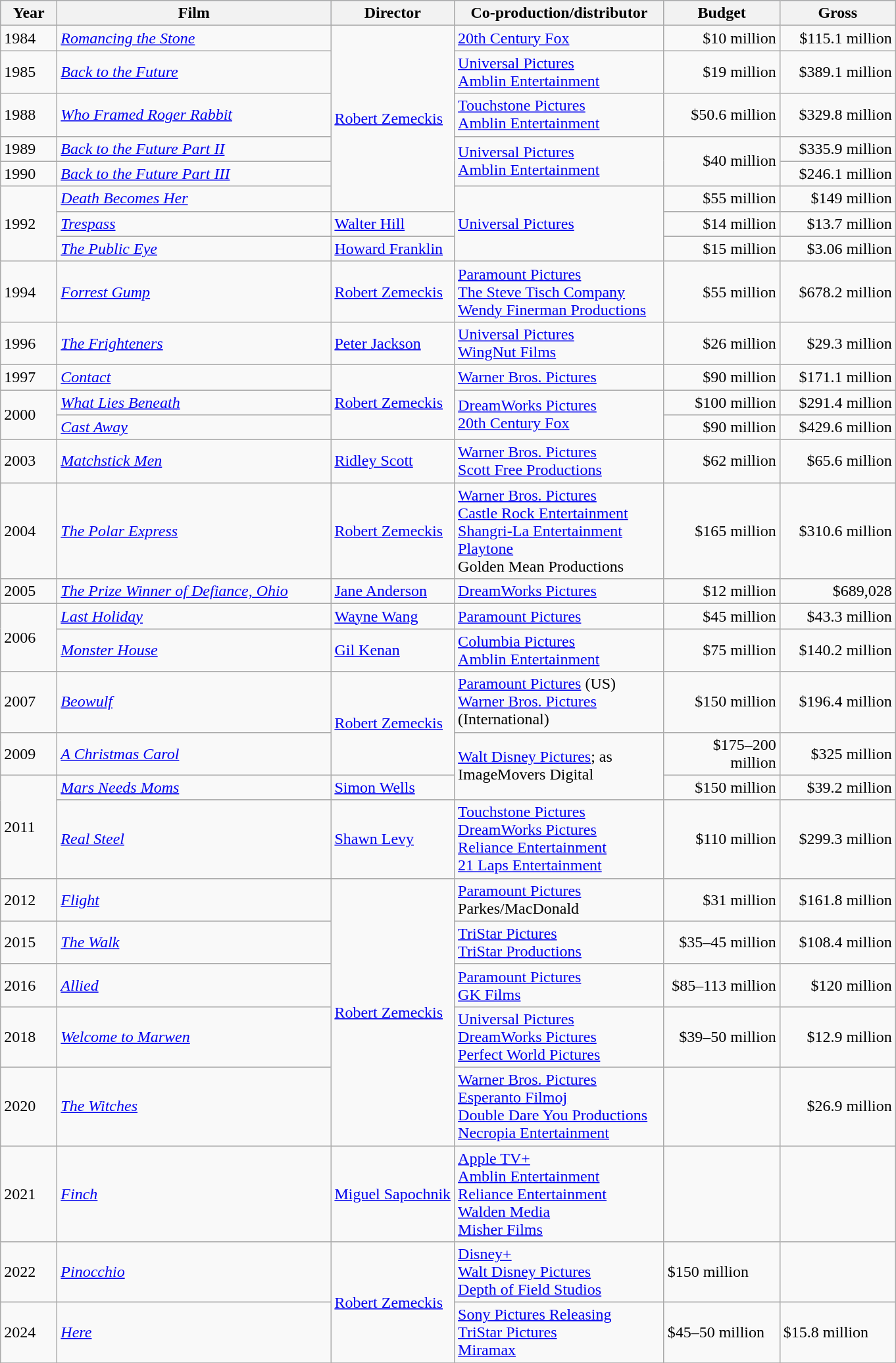<table class="wikitable">
<tr style="background:#b0c4de; text-align:center;">
<th width=50px>Year</th>
<th width=270px>Film</th>
<th>Director</th>
<th width="205px">Co-production/distributor</th>
<th width=110px>Budget</th>
<th width=110px>Gross</th>
</tr>
<tr>
<td>1984</td>
<td><em><a href='#'>Romancing the Stone</a></em></td>
<td rowspan="6"><a href='#'>Robert Zemeckis</a></td>
<td><a href='#'>20th Century Fox</a></td>
<td align="right">$10 million</td>
<td align="right">$115.1 million</td>
</tr>
<tr>
<td>1985</td>
<td><em><a href='#'>Back to the Future</a></em></td>
<td><a href='#'>Universal Pictures</a><br><a href='#'>Amblin Entertainment</a></td>
<td align="right">$19 million</td>
<td align="right">$389.1 million</td>
</tr>
<tr>
<td>1988</td>
<td><em><a href='#'>Who Framed Roger Rabbit</a></em></td>
<td><a href='#'>Touchstone Pictures</a><br><a href='#'>Amblin Entertainment</a></td>
<td align="right">$50.6 million</td>
<td align="right">$329.8 million</td>
</tr>
<tr>
<td>1989</td>
<td><em><a href='#'>Back to the Future Part II</a></em></td>
<td rowspan="2"><a href='#'>Universal Pictures</a><br><a href='#'>Amblin Entertainment</a></td>
<td rowspan="2" align="right">$40 million</td>
<td align="right">$335.9 million</td>
</tr>
<tr>
<td>1990</td>
<td><em><a href='#'>Back to the Future Part III</a></em></td>
<td align="right">$246.1 million</td>
</tr>
<tr>
<td rowspan="3">1992</td>
<td><em><a href='#'>Death Becomes Her</a></em></td>
<td rowspan="3"><a href='#'>Universal Pictures</a></td>
<td align="right">$55 million</td>
<td align="right">$149 million</td>
</tr>
<tr>
<td><em><a href='#'>Trespass</a></em></td>
<td><a href='#'>Walter Hill</a></td>
<td align="right">$14 million</td>
<td align="right">$13.7 million</td>
</tr>
<tr>
<td><em><a href='#'>The Public Eye</a></em></td>
<td><a href='#'>Howard Franklin</a></td>
<td align="right">$15 million</td>
<td align="right">$3.06 million</td>
</tr>
<tr>
<td>1994</td>
<td><em><a href='#'>Forrest Gump</a></em></td>
<td><a href='#'>Robert Zemeckis</a></td>
<td><a href='#'>Paramount Pictures</a><br><a href='#'>The Steve Tisch Company</a><br><a href='#'>Wendy Finerman Productions</a></td>
<td align="right">$55 million</td>
<td align="right">$678.2 million</td>
</tr>
<tr>
<td>1996</td>
<td><em><a href='#'>The Frighteners</a></em></td>
<td><a href='#'>Peter Jackson</a></td>
<td><a href='#'>Universal Pictures</a><br><a href='#'>WingNut Films</a></td>
<td align="right">$26 million</td>
<td align="right">$29.3 million</td>
</tr>
<tr>
<td>1997</td>
<td><em><a href='#'>Contact</a></em></td>
<td rowspan="3"><a href='#'>Robert Zemeckis</a></td>
<td><a href='#'>Warner Bros. Pictures</a></td>
<td align="right">$90 million</td>
<td align="right">$171.1 million</td>
</tr>
<tr>
<td rowspan="2">2000</td>
<td><em><a href='#'>What Lies Beneath</a></em></td>
<td rowspan="2"><a href='#'>DreamWorks Pictures</a><br><a href='#'>20th Century Fox</a></td>
<td align="right">$100 million</td>
<td align="right">$291.4 million</td>
</tr>
<tr>
<td><em><a href='#'>Cast Away</a></em></td>
<td align=right>$90 million</td>
<td align=right>$429.6 million</td>
</tr>
<tr>
<td>2003</td>
<td><em><a href='#'>Matchstick Men</a></em></td>
<td><a href='#'>Ridley Scott</a></td>
<td><a href='#'>Warner Bros. Pictures</a><br><a href='#'>Scott Free Productions</a></td>
<td align=right>$62 million</td>
<td align=right>$65.6 million</td>
</tr>
<tr>
<td>2004</td>
<td><em><a href='#'>The Polar Express</a></em></td>
<td><a href='#'>Robert Zemeckis</a></td>
<td><a href='#'>Warner Bros. Pictures</a><br><a href='#'>Castle Rock Entertainment</a><br><a href='#'>Shangri-La Entertainment</a><br><a href='#'>Playtone</a><br>Golden Mean Productions</td>
<td align=right>$165 million</td>
<td align=right>$310.6 million</td>
</tr>
<tr>
<td>2005</td>
<td><em><a href='#'>The Prize Winner of Defiance, Ohio</a></em></td>
<td><a href='#'>Jane Anderson</a></td>
<td><a href='#'>DreamWorks Pictures</a></td>
<td align=right>$12 million</td>
<td align=right>$689,028</td>
</tr>
<tr>
<td rowspan="2">2006</td>
<td><em><a href='#'>Last Holiday</a></em></td>
<td><a href='#'>Wayne Wang</a></td>
<td><a href='#'>Paramount Pictures</a></td>
<td align=right>$45 million</td>
<td align=right>$43.3 million</td>
</tr>
<tr>
<td><em><a href='#'>Monster House</a></em></td>
<td><a href='#'>Gil Kenan</a></td>
<td><a href='#'>Columbia Pictures</a><br><a href='#'>Amblin Entertainment</a></td>
<td align=right>$75 million</td>
<td align=right>$140.2 million</td>
</tr>
<tr>
<td>2007</td>
<td><em><a href='#'>Beowulf</a></em></td>
<td rowspan="2"><a href='#'>Robert Zemeckis</a></td>
<td><a href='#'>Paramount Pictures</a> (US)<br><a href='#'>Warner Bros. Pictures</a> (International)</td>
<td align=right>$150 million</td>
<td align=right>$196.4 million</td>
</tr>
<tr>
<td>2009</td>
<td><em><a href='#'>A Christmas Carol</a></em></td>
<td rowspan="2"><a href='#'>Walt Disney Pictures</a>; as ImageMovers Digital</td>
<td align=right>$175–200 million</td>
<td align=right>$325 million</td>
</tr>
<tr>
<td rowspan="2">2011</td>
<td><em><a href='#'>Mars Needs Moms</a></em></td>
<td><a href='#'>Simon Wells</a></td>
<td align="right">$150 million</td>
<td align=right>$39.2 million</td>
</tr>
<tr>
<td><em><a href='#'>Real Steel</a></em></td>
<td><a href='#'>Shawn Levy</a></td>
<td><a href='#'>Touchstone Pictures</a><br><a href='#'>DreamWorks Pictures</a><br><a href='#'>Reliance Entertainment</a><br><a href='#'>21 Laps Entertainment</a></td>
<td align=right>$110 million</td>
<td align=right>$299.3 million</td>
</tr>
<tr>
<td>2012</td>
<td><em><a href='#'>Flight</a></em></td>
<td rowspan="5"><a href='#'>Robert Zemeckis</a></td>
<td><a href='#'>Paramount Pictures</a><br>Parkes/MacDonald</td>
<td align=right>$31 million</td>
<td align=right>$161.8 million</td>
</tr>
<tr>
<td>2015</td>
<td><em><a href='#'>The Walk</a></em></td>
<td><a href='#'>TriStar Pictures</a><br><a href='#'>TriStar Productions</a></td>
<td align=right>$35–45 million</td>
<td align=right>$108.4 million</td>
</tr>
<tr>
<td>2016</td>
<td><em><a href='#'>Allied</a></em></td>
<td><a href='#'>Paramount Pictures</a><br><a href='#'>GK Films</a></td>
<td align=right>$85–113 million</td>
<td align=right>$120 million</td>
</tr>
<tr>
<td>2018</td>
<td><em><a href='#'>Welcome to Marwen</a></em></td>
<td><a href='#'>Universal Pictures</a><br><a href='#'>DreamWorks Pictures</a><br><a href='#'>Perfect World Pictures</a></td>
<td align=right>$39–50 million</td>
<td align=right>$12.9 million</td>
</tr>
<tr>
<td>2020</td>
<td><em><a href='#'>The Witches</a></em></td>
<td><a href='#'>Warner Bros. Pictures</a><br><a href='#'>Esperanto Filmoj</a><br><a href='#'>Double Dare You Productions</a><br><a href='#'>Necropia Entertainment</a></td>
<td></td>
<td align=right>$26.9 million</td>
</tr>
<tr>
<td>2021</td>
<td><em><a href='#'>Finch</a></em></td>
<td><a href='#'>Miguel Sapochnik</a></td>
<td><a href='#'>Apple TV+</a><br><a href='#'>Amblin Entertainment</a><br><a href='#'>Reliance Entertainment</a><br><a href='#'>Walden Media</a><br><a href='#'>Misher Films</a></td>
<td></td>
<td></td>
</tr>
<tr>
<td>2022</td>
<td><em><a href='#'>Pinocchio</a></em></td>
<td rowspan="2"><a href='#'>Robert Zemeckis</a></td>
<td><a href='#'>Disney+</a><br><a href='#'>Walt Disney Pictures</a><br><a href='#'>Depth of Field Studios</a></td>
<td>$150 million</td>
<td></td>
</tr>
<tr>
<td>2024</td>
<td><em><a href='#'>Here</a></em></td>
<td><a href='#'>Sony Pictures Releasing</a><br><a href='#'>TriStar Pictures</a><br><a href='#'>Miramax</a></td>
<td>$45–50 million</td>
<td>$15.8 million</td>
</tr>
<tr>
</tr>
</table>
